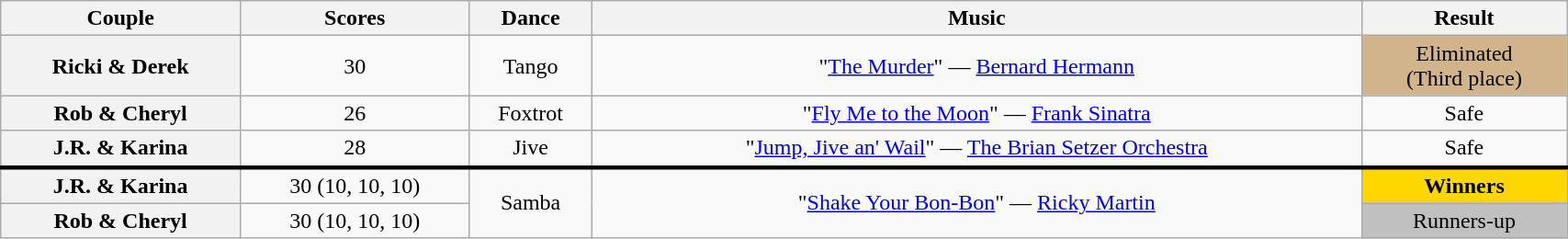<table class="wikitable sortable" style="text-align:center; width:90%">
<tr>
<th scope="col">Couple</th>
<th scope="col">Scores</th>
<th scope="col" class="unsortable">Dance</th>
<th scope="col" class="unsortable">Music</th>
<th scope="col" class="unsortable">Result</th>
</tr>
<tr>
<th scope="row">Ricki & Derek</th>
<td>30</td>
<td>Tango</td>
<td>"<a href='#'>The Murder</a>" — <a href='#'>Bernard Hermann</a></td>
<td bgcolor=tan>Eliminated<br>(Third place)</td>
</tr>
<tr>
<th scope="row">Rob & Cheryl</th>
<td>26</td>
<td>Foxtrot</td>
<td>"<a href='#'>Fly Me to the Moon</a>" — <a href='#'>Frank Sinatra</a></td>
<td>Safe</td>
</tr>
<tr>
<th scope="row">J.R. & Karina</th>
<td>28</td>
<td>Jive</td>
<td>"<a href='#'>Jump, Jive an' Wail</a>" — <a href='#'>The Brian Setzer Orchestra</a></td>
<td>Safe</td>
</tr>
<tr style="border-top:3px solid">
<th scope="row">J.R. & Karina</th>
<td>30 (10, 10, 10)</td>
<td rowspan="2">Samba</td>
<td rowspan="2">"<a href='#'>Shake Your Bon-Bon</a>" — <a href='#'>Ricky Martin</a></td>
<td bgcolor=gold><strong>Winners</strong></td>
</tr>
<tr>
<th scope="row">Rob & Cheryl</th>
<td>30 (10, 10, 10)</td>
<td bgcolor=silver>Runners-up</td>
</tr>
</table>
